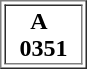<table border=1>
<tr>
<td>   <strong> A</strong><br>  <span><strong>0351</strong></span>  </td>
</tr>
</table>
